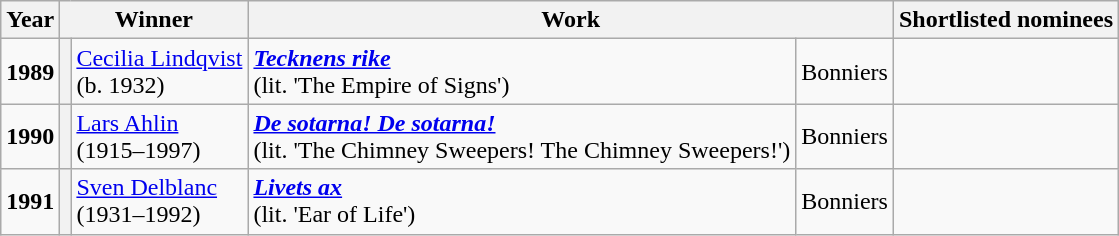<table class="wikitable sortable plainrowheaders">
<tr>
<th scope="col">Year</th>
<th colspan=2 scope="col">Winner</th>
<th colspan=2 scope="col">Work</th>
<th>Shortlisted nominees</th>
</tr>
<tr>
<td><strong>1989</strong></td>
<th scope="row"></th>
<td><a href='#'>Cecilia Lindqvist</a> <br> (b. 1932)</td>
<td><strong><em><a href='#'>Tecknens rike</a></em></strong> <br> (lit. 'The Empire of Signs')</td>
<td>Bonniers</td>
<td></td>
</tr>
<tr>
<td><strong>1990</strong></td>
<th scope="row"></th>
<td><a href='#'>Lars Ahlin</a> <br> (1915–1997)</td>
<td><strong><em><a href='#'>De sotarna! De sotarna!</a></em></strong> <br> (lit. 'The Chimney Sweepers! The Chimney Sweepers!')</td>
<td>Bonniers</td>
<td></td>
</tr>
<tr>
<td><strong>1991</strong></td>
<th scope="row"></th>
<td><a href='#'>Sven Delblanc</a> <br> (1931–1992)</td>
<td><strong><em><a href='#'>Livets ax</a></em></strong> <br> (lit. 'Ear of Life')</td>
<td>Bonniers</td>
<td></td>
</tr>
</table>
